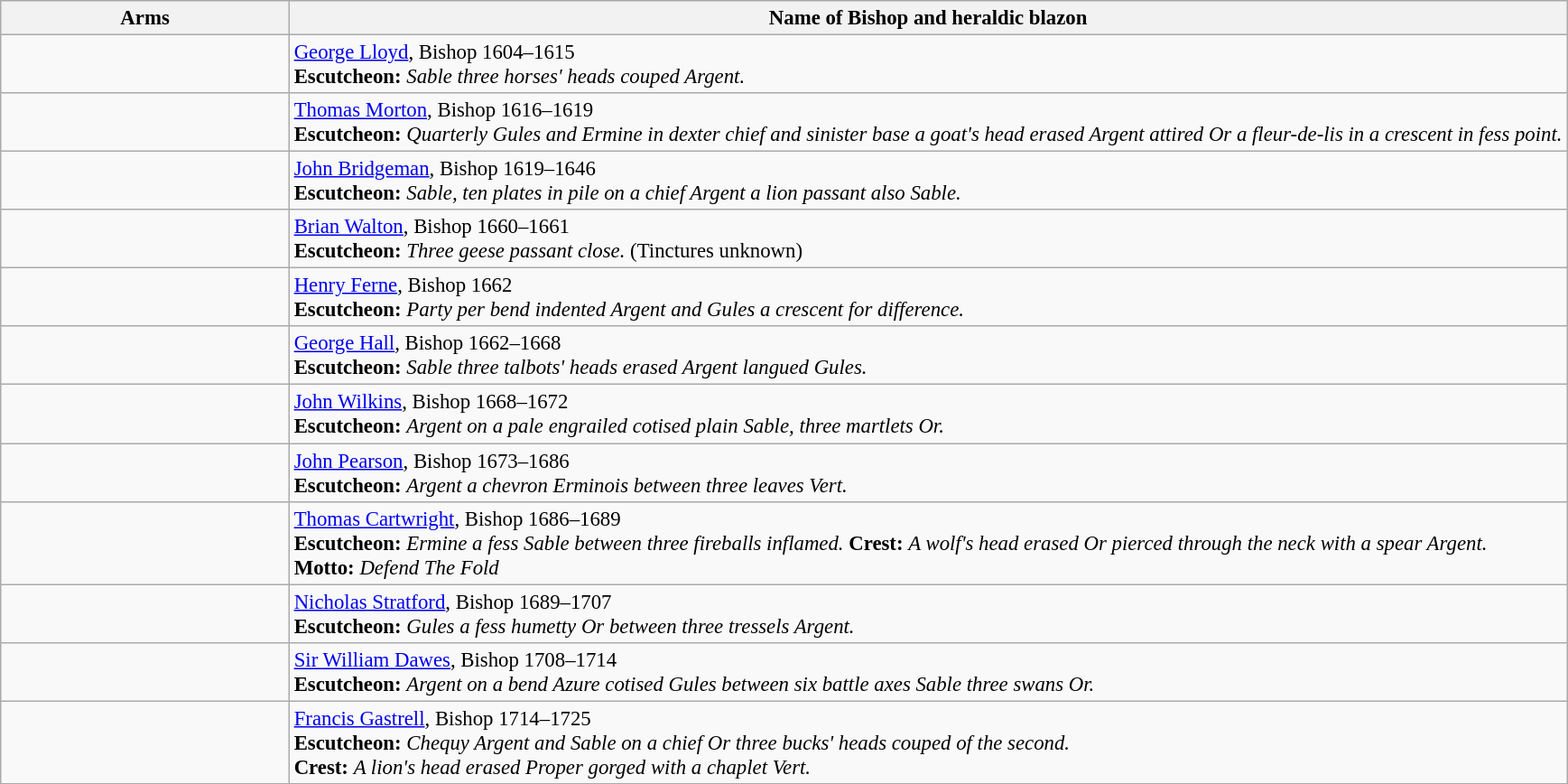<table class=wikitable style=font-size:95%>
<tr style="vertical-align:top; text-align:center;">
<th style="width:206px;">Arms</th>
<th>Name of Bishop and heraldic blazon</th>
</tr>
<tr valign=top>
<td align=center></td>
<td><a href='#'>George Lloyd</a>, Bishop 1604–1615<br><strong>Escutcheon:</strong> <em>Sable three horses' heads couped Argent.</em></td>
</tr>
<tr valign=top>
<td align=center></td>
<td><a href='#'>Thomas Morton</a>, Bishop 1616–1619<br><strong>Escutcheon:</strong> <em>Quarterly Gules and Ermine in dexter chief and sinister base a goat's head erased Argent attired Or a fleur-de-lis in a crescent in fess point.</em></td>
</tr>
<tr valign=top>
<td align=center></td>
<td><a href='#'>John Bridgeman</a>, Bishop 1619–1646<br><strong>Escutcheon:</strong> <em>Sable, ten plates in pile on a chief Argent a lion passant also Sable.</em></td>
</tr>
<tr valign=top>
<td align=center></td>
<td><a href='#'>Brian Walton</a>, Bishop 1660–1661<br><strong>Escutcheon:</strong> <em>Three geese passant close.</em> (Tinctures unknown)</td>
</tr>
<tr valign=top>
<td align=center></td>
<td><a href='#'>Henry Ferne</a>, Bishop 1662<br><strong>Escutcheon:</strong> <em>Party per bend indented Argent and Gules a crescent for difference.</em></td>
</tr>
<tr valign=top>
<td align=center></td>
<td><a href='#'>George Hall</a>, Bishop 1662–1668<br><strong>Escutcheon:</strong> <em>Sable three talbots' heads erased Argent langued Gules.</em></td>
</tr>
<tr valign=top>
<td align=center></td>
<td><a href='#'>John Wilkins</a>, Bishop 1668–1672<br><strong>Escutcheon:</strong> <em>Argent on a pale engrailed cotised plain Sable, three martlets Or.</em></td>
</tr>
<tr valign=top>
<td align=center></td>
<td><a href='#'>John Pearson</a>, Bishop 1673–1686<br><strong>Escutcheon:</strong> <em>Argent a chevron Erminois between three leaves Vert.</em></td>
</tr>
<tr valign=top>
<td align=center></td>
<td><a href='#'>Thomas Cartwright</a>, Bishop 1686–1689<br><strong>Escutcheon:</strong> <em>Ermine a fess Sable between three fireballs inflamed.</em>
<strong>Crest:</strong> <em>A wolf's head erased Or pierced through the neck with a spear Argent.</em><br>
<strong>Motto:</strong> <em>Defend The Fold</em></td>
</tr>
<tr valign=top>
<td align=center></td>
<td><a href='#'>Nicholas Stratford</a>, Bishop 1689–1707<br><strong>Escutcheon:</strong> <em>Gules a fess humetty Or between three tressels Argent.</em></td>
</tr>
<tr valign=top>
<td align=center></td>
<td><a href='#'>Sir William Dawes</a>, Bishop 1708–1714<br><strong>Escutcheon:</strong> <em>Argent on a bend Azure cotised Gules between six battle axes Sable three swans Or.</em></td>
</tr>
<tr valign=top>
<td align=center></td>
<td><a href='#'>Francis Gastrell</a>, Bishop 1714–1725<br><strong>Escutcheon:</strong> <em>Chequy Argent and Sable on a chief Or three bucks' heads couped of the second.</em><br>
<strong>Crest:</strong> <em>A lion's head erased Proper gorged with a chaplet Vert.</em></td>
</tr>
</table>
